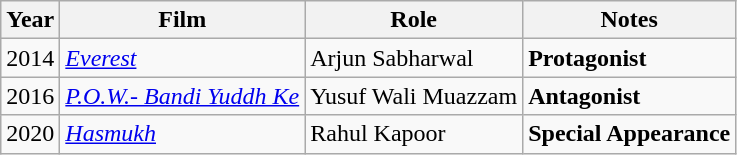<table class="wikitable">
<tr style="text-align:center;">
<th scope="col">Year</th>
<th scope="col">Film</th>
<th scope="col">Role</th>
<th class="unsortable" scope="col">Notes</th>
</tr>
<tr>
<td>2014</td>
<td><em><a href='#'>Everest</a></em></td>
<td>Arjun Sabharwal</td>
<td><strong>Protagonist</strong></td>
</tr>
<tr>
<td>2016</td>
<td><em><a href='#'>P.O.W.- Bandi Yuddh Ke</a></em></td>
<td>Yusuf Wali Muazzam</td>
<td><strong>Antagonist</strong></td>
</tr>
<tr>
<td>2020</td>
<td><em><a href='#'>Hasmukh</a></em></td>
<td>Rahul Kapoor</td>
<td><strong>Special Appearance</strong></td>
</tr>
</table>
